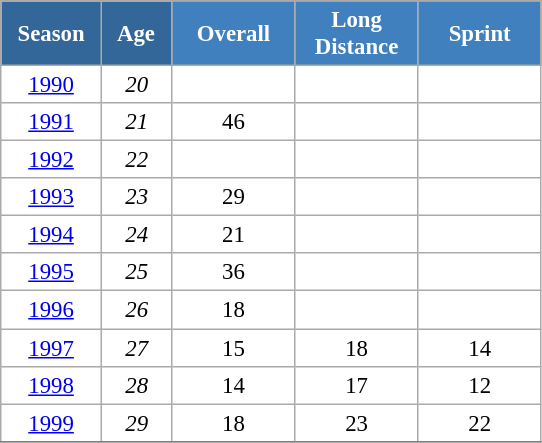<table class="wikitable" style="font-size:95%; text-align:center; border:grey solid 1px; border-collapse:collapse; background:#ffffff;">
<tr>
<th style="background-color:#369; color:white; width:60px;" rowspan="2"> Season </th>
<th style="background-color:#369; color:white; width:40px;" rowspan="2"> Age </th>
</tr>
<tr>
<th style="background-color:#4180be; color:white; width:75px;">Overall</th>
<th style="background-color:#4180be; color:white; width:75px;">Long Distance</th>
<th style="background-color:#4180be; color:white; width:75px;">Sprint</th>
</tr>
<tr>
<td><a href='#'>1990</a></td>
<td><em>20</em></td>
<td></td>
<td></td>
<td></td>
</tr>
<tr>
<td><a href='#'>1991</a></td>
<td><em>21</em></td>
<td>46</td>
<td></td>
<td></td>
</tr>
<tr>
<td><a href='#'>1992</a></td>
<td><em>22</em></td>
<td></td>
<td></td>
<td></td>
</tr>
<tr>
<td><a href='#'>1993</a></td>
<td><em>23</em></td>
<td>29</td>
<td></td>
<td></td>
</tr>
<tr>
<td><a href='#'>1994</a></td>
<td><em>24</em></td>
<td>21</td>
<td></td>
<td></td>
</tr>
<tr>
<td><a href='#'>1995</a></td>
<td><em>25</em></td>
<td>36</td>
<td></td>
<td></td>
</tr>
<tr>
<td><a href='#'>1996</a></td>
<td><em>26</em></td>
<td>18</td>
<td></td>
<td></td>
</tr>
<tr>
<td><a href='#'>1997</a></td>
<td><em>27</em></td>
<td>15</td>
<td>18</td>
<td>14</td>
</tr>
<tr>
<td><a href='#'>1998</a></td>
<td><em>28</em></td>
<td>14</td>
<td>17</td>
<td>12</td>
</tr>
<tr>
<td><a href='#'>1999</a></td>
<td><em>29</em></td>
<td>18</td>
<td>23</td>
<td>22</td>
</tr>
<tr>
</tr>
</table>
